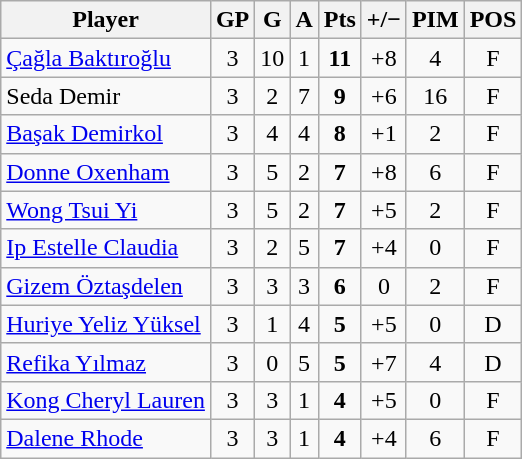<table class="wikitable sortable" style="text-align:center;">
<tr>
<th>Player</th>
<th>GP</th>
<th>G</th>
<th>A</th>
<th>Pts</th>
<th>+/−</th>
<th>PIM</th>
<th>POS</th>
</tr>
<tr>
<td style="text-align:left;"> <a href='#'>Çağla Baktıroğlu</a></td>
<td>3</td>
<td>10</td>
<td>1</td>
<td><strong>11</strong></td>
<td>+8</td>
<td>4</td>
<td>F</td>
</tr>
<tr>
<td style="text-align:left;"> Seda Demir</td>
<td>3</td>
<td>2</td>
<td>7</td>
<td><strong>9</strong></td>
<td>+6</td>
<td>16</td>
<td>F</td>
</tr>
<tr>
<td style="text-align:left;"> <a href='#'>Başak Demirkol</a></td>
<td>3</td>
<td>4</td>
<td>4</td>
<td><strong>8</strong></td>
<td>+1</td>
<td>2</td>
<td>F</td>
</tr>
<tr>
<td style="text-align:left;"> <a href='#'>Donne Oxenham</a></td>
<td>3</td>
<td>5</td>
<td>2</td>
<td><strong>7</strong></td>
<td>+8</td>
<td>6</td>
<td>F</td>
</tr>
<tr>
<td style="text-align:left;"> <a href='#'>Wong Tsui Yi</a></td>
<td>3</td>
<td>5</td>
<td>2</td>
<td><strong>7</strong></td>
<td>+5</td>
<td>2</td>
<td>F</td>
</tr>
<tr>
<td style="text-align:left;"> <a href='#'>Ip Estelle Claudia</a></td>
<td>3</td>
<td>2</td>
<td>5</td>
<td><strong>7</strong></td>
<td>+4</td>
<td>0</td>
<td>F</td>
</tr>
<tr>
<td style="text-align:left;"> <a href='#'>Gizem Öztaşdelen</a></td>
<td>3</td>
<td>3</td>
<td>3</td>
<td><strong>6</strong></td>
<td>0</td>
<td>2</td>
<td>F</td>
</tr>
<tr>
<td style="text-align:left;"> <a href='#'>Huriye Yeliz Yüksel</a></td>
<td>3</td>
<td>1</td>
<td>4</td>
<td><strong>5</strong></td>
<td>+5</td>
<td>0</td>
<td>D</td>
</tr>
<tr>
<td style="text-align:left;"> <a href='#'>Refika Yılmaz</a></td>
<td>3</td>
<td>0</td>
<td>5</td>
<td><strong>5</strong></td>
<td>+7</td>
<td>4</td>
<td>D</td>
</tr>
<tr>
<td style="text-align:left;"> <a href='#'>Kong Cheryl Lauren</a></td>
<td>3</td>
<td>3</td>
<td>1</td>
<td><strong>4</strong></td>
<td>+5</td>
<td>0</td>
<td>F</td>
</tr>
<tr>
<td style="text-align:left;"> <a href='#'>Dalene Rhode</a></td>
<td>3</td>
<td>3</td>
<td>1</td>
<td><strong>4</strong></td>
<td>+4</td>
<td>6</td>
<td>F</td>
</tr>
</table>
